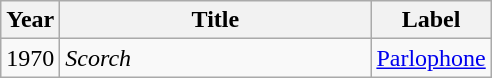<table class="wikitable sortable">
<tr>
<th>Year</th>
<th style="width:200px;">Title</th>
<th>Label</th>
</tr>
<tr>
<td>1970</td>
<td><em>Scorch</em></td>
<td><a href='#'>Parlophone</a></td>
</tr>
</table>
